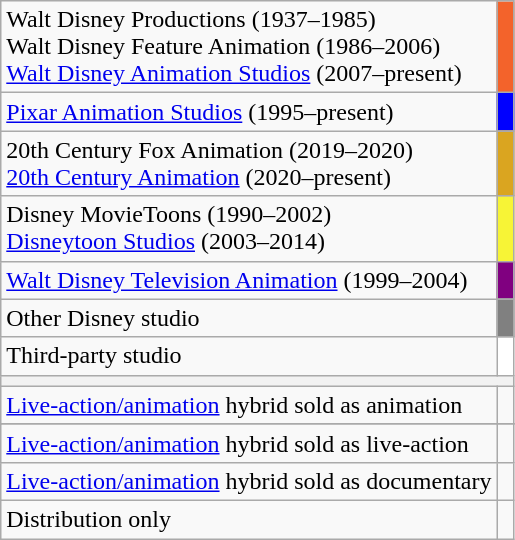<table class="wikitable">
<tr>
<td>Walt Disney Productions (1937–1985)<br>Walt Disney Feature Animation (1986–2006)<br><a href='#'>Walt Disney Animation Studios</a> (2007–present)</td>
<td style="background:#F3632B; "> </td>
</tr>
<tr>
<td><a href='#'>Pixar Animation Studios</a> (1995–present)</td>
<td style="background:blue; "> </td>
</tr>
<tr>
<td>20th Century Fox Animation (2019–2020)<br><a href='#'>20th Century Animation</a> (2020–present)</td>
<td style="background:goldenrod; "> </td>
</tr>
<tr>
<td>Disney MovieToons (1990–2002)<br><a href='#'>Disneytoon Studios</a> (2003–2014)</td>
<td style="background:#F7F436; "> </td>
</tr>
<tr>
<td><a href='#'>Walt Disney Television Animation</a> (1999–2004)</td>
<td style="background:purple; "> </td>
</tr>
<tr>
<td>Other Disney studio</td>
<td style="background:gray; "> </td>
</tr>
<tr>
<td>Third-party studio</td>
<td style="background:white; "> </td>
</tr>
<tr>
<th colspan="2"></th>
</tr>
<tr>
<td><a href='#'>Live-action/animation</a> hybrid sold as animation</td>
<td></td>
</tr>
<tr>
</tr>
<tr>
<td><a href='#'>Live-action/animation</a> hybrid sold as live-action</td>
<td></td>
</tr>
<tr>
<td><a href='#'>Live-action/animation</a> hybrid sold as documentary</td>
<td></td>
</tr>
<tr>
<td>Distribution only</td>
<td></td>
</tr>
</table>
